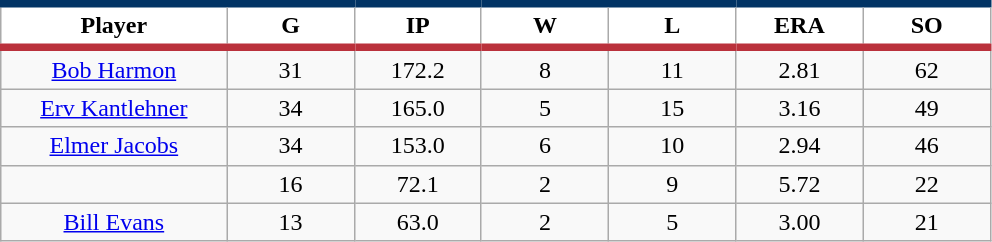<table class="wikitable sortable">
<tr>
<th style="background:#FFFFFF; border-top:#023465 5px solid; border-bottom:#ba313c 5px solid;" width="16%">Player</th>
<th style="background:#FFFFFF; border-top:#023465 5px solid; border-bottom:#ba313c 5px solid;" width="9%">G</th>
<th style="background:#FFFFFF; border-top:#023465 5px solid; border-bottom:#ba313c 5px solid;" width="9%">IP</th>
<th style="background:#FFFFFF; border-top:#023465 5px solid; border-bottom:#ba313c 5px solid;" width="9%">W</th>
<th style="background:#FFFFFF; border-top:#023465 5px solid; border-bottom:#ba313c 5px solid;" width="9%">L</th>
<th style="background:#FFFFFF; border-top:#023465 5px solid; border-bottom:#ba313c 5px solid;" width="9%">ERA</th>
<th style="background:#FFFFFF; border-top:#023465 5px solid; border-bottom:#ba313c 5px solid;" width="9%">SO</th>
</tr>
<tr align="center">
<td><a href='#'>Bob Harmon</a></td>
<td>31</td>
<td>172.2</td>
<td>8</td>
<td>11</td>
<td>2.81</td>
<td>62</td>
</tr>
<tr align=center>
<td><a href='#'>Erv Kantlehner</a></td>
<td>34</td>
<td>165.0</td>
<td>5</td>
<td>15</td>
<td>3.16</td>
<td>49</td>
</tr>
<tr align=center>
<td><a href='#'>Elmer Jacobs</a></td>
<td>34</td>
<td>153.0</td>
<td>6</td>
<td>10</td>
<td>2.94</td>
<td>46</td>
</tr>
<tr align=center>
<td></td>
<td>16</td>
<td>72.1</td>
<td>2</td>
<td>9</td>
<td>5.72</td>
<td>22</td>
</tr>
<tr align="center">
<td><a href='#'>Bill Evans</a></td>
<td>13</td>
<td>63.0</td>
<td>2</td>
<td>5</td>
<td>3.00</td>
<td>21</td>
</tr>
</table>
